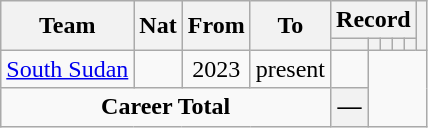<table class="wikitable" style="text-align: center">
<tr>
<th rowspan="2">Team</th>
<th rowspan="2">Nat</th>
<th rowspan="2">From</th>
<th rowspan="2">To</th>
<th colspan="5">Record</th>
<th rowspan=2></th>
</tr>
<tr>
<th></th>
<th></th>
<th></th>
<th></th>
<th></th>
</tr>
<tr>
<td align="left"><a href='#'>South Sudan</a></td>
<td align="center"></td>
<td align="center">2023</td>
<td align="center">present<br></td>
<td></td>
</tr>
<tr>
<td colspan=4><strong>Career Total</strong><br></td>
<th>—</th>
</tr>
</table>
